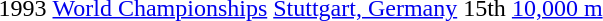<table>
<tr>
<td>1993</td>
<td><a href='#'>World Championships</a></td>
<td><a href='#'>Stuttgart, Germany</a></td>
<td align="center">15th</td>
<td><a href='#'>10,000 m</a></td>
</tr>
</table>
